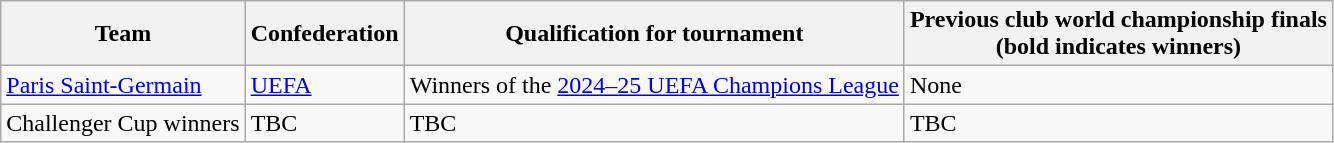<table class="wikitable">
<tr>
<th>Team</th>
<th>Confederation</th>
<th>Qualification for tournament</th>
<th>Previous club world championship finals<br>(bold indicates winners)</th>
</tr>
<tr>
<td> <a href='#'>Paris Saint-Germain</a></td>
<td><a href='#'>UEFA</a></td>
<td>Winners of the <a href='#'>2024–25 UEFA Champions League</a></td>
<td>None</td>
</tr>
<tr>
<td> Challenger Cup winners</td>
<td>TBC</td>
<td>TBC</td>
<td>TBC</td>
</tr>
</table>
